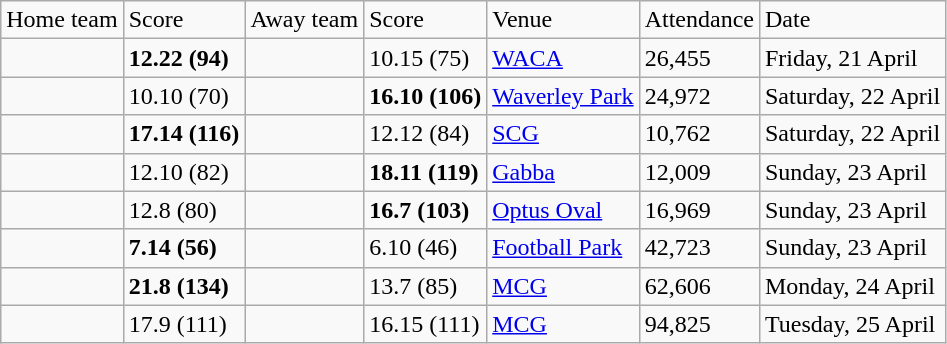<table class="wikitable" style="text-align:left">
<tr>
<td>Home team</td>
<td>Score</td>
<td>Away team</td>
<td>Score</td>
<td>Venue</td>
<td>Attendance</td>
<td>Date</td>
</tr>
<tr>
<td><strong></strong></td>
<td><strong>12.22 (94)</strong></td>
<td></td>
<td>10.15 (75)</td>
<td><a href='#'>WACA</a></td>
<td>26,455</td>
<td>Friday, 21 April</td>
</tr>
<tr>
<td></td>
<td>10.10 (70)</td>
<td><strong></strong></td>
<td><strong>16.10 (106)</strong></td>
<td><a href='#'>Waverley Park</a></td>
<td>24,972</td>
<td>Saturday, 22 April</td>
</tr>
<tr>
<td><strong></strong></td>
<td><strong>17.14 (116)</strong></td>
<td></td>
<td>12.12 (84)</td>
<td><a href='#'>SCG</a></td>
<td>10,762</td>
<td>Saturday, 22 April</td>
</tr>
<tr>
<td></td>
<td>12.10 (82)</td>
<td><strong></strong></td>
<td><strong>18.11 (119)</strong></td>
<td><a href='#'>Gabba</a></td>
<td>12,009</td>
<td>Sunday, 23 April</td>
</tr>
<tr>
<td></td>
<td>12.8 (80)</td>
<td><strong></strong></td>
<td><strong>16.7 (103)</strong></td>
<td><a href='#'>Optus Oval</a></td>
<td>16,969</td>
<td>Sunday, 23 April</td>
</tr>
<tr>
<td><strong></strong></td>
<td><strong>7.14 (56)</strong></td>
<td></td>
<td>6.10 (46)</td>
<td><a href='#'>Football Park</a></td>
<td>42,723</td>
<td>Sunday, 23 April</td>
</tr>
<tr>
<td><strong></strong></td>
<td><strong>21.8 (134)</strong></td>
<td></td>
<td>13.7 (85)</td>
<td><a href='#'>MCG</a></td>
<td>62,606</td>
<td>Monday, 24 April</td>
</tr>
<tr>
<td></td>
<td>17.9 (111)</td>
<td></td>
<td>16.15 (111)</td>
<td><a href='#'>MCG</a></td>
<td>94,825</td>
<td>Tuesday, 25 April</td>
</tr>
</table>
